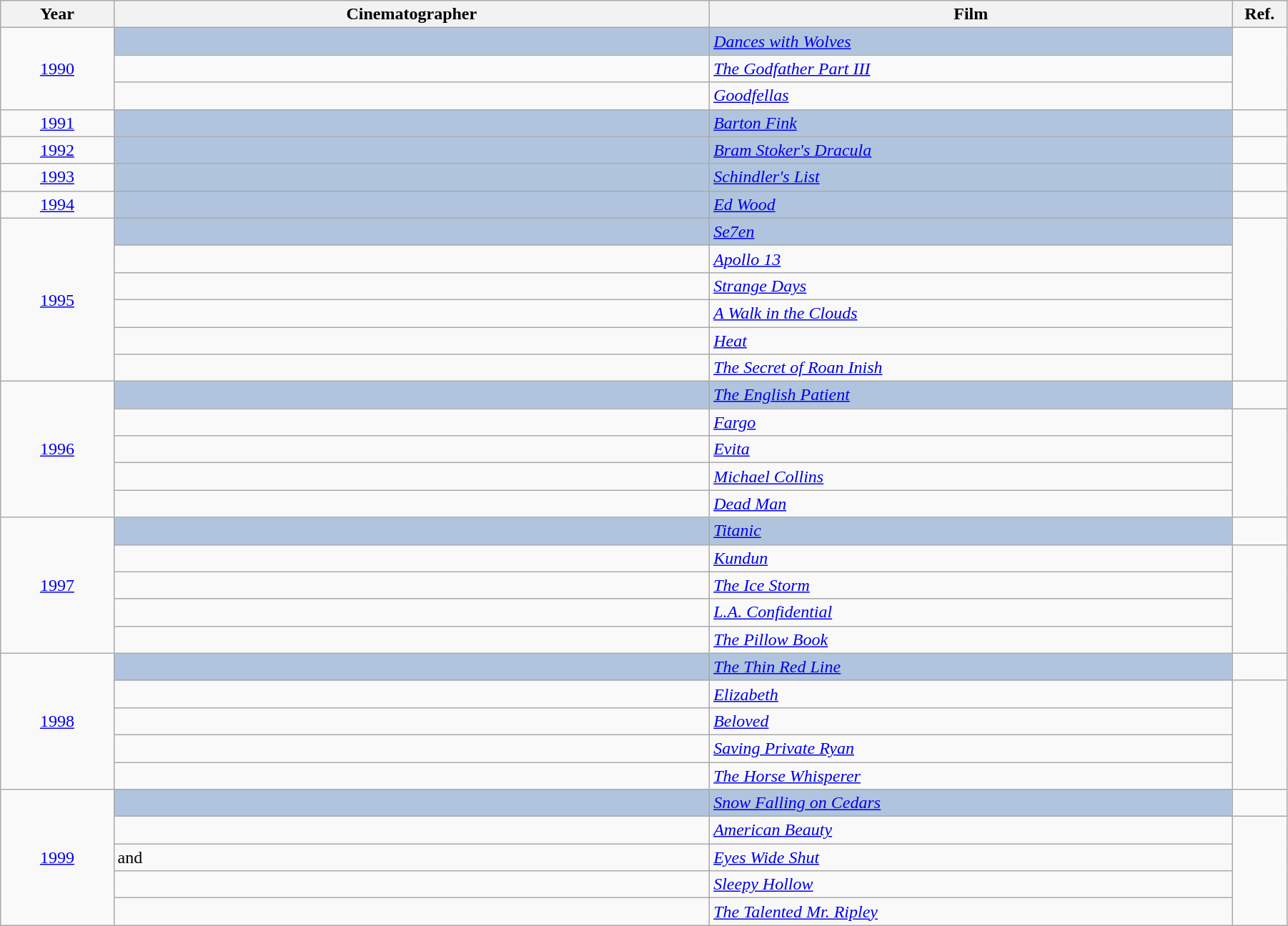<table class="wikitable sortable" width="95%" cellpadding="5">
<tr>
<th scope="col" width="70">Year</th>
<th scope="col" width="400">Cinematographer</th>
<th scope="col" width="350">Film</th>
<th scope="col" width="30">Ref.</th>
</tr>
<tr>
<td rowspan="3" style="text-align:center;"><a href='#'>1990</a></td>
<td style="background:#B0C4DE;"></td>
<td style="background:#B0C4DE;"><em><a href='#'>Dances with Wolves</a></em></td>
<td rowspan="3" align="center"></td>
</tr>
<tr>
<td></td>
<td><em><a href='#'>The Godfather Part III</a></em></td>
</tr>
<tr>
<td></td>
<td><em><a href='#'>Goodfellas</a></em></td>
</tr>
<tr>
<td style="text-align:center;"><a href='#'>1991</a></td>
<td style="background:#B0C4DE;"></td>
<td style="background:#B0C4DE;"><em><a href='#'>Barton Fink</a></em></td>
<td align="center"></td>
</tr>
<tr>
<td style="text-align:center;"><a href='#'>1992</a></td>
<td style="background:#B0C4DE;"></td>
<td style="background:#B0C4DE;"><em><a href='#'>Bram Stoker's Dracula</a></em></td>
<td align="center"></td>
</tr>
<tr>
<td style="text-align:center;"><a href='#'>1993</a></td>
<td style="background:#B0C4DE;"></td>
<td style="background:#B0C4DE;"><em><a href='#'>Schindler's List</a></em></td>
<td align="center"></td>
</tr>
<tr>
<td style="text-align:center;"><a href='#'>1994</a></td>
<td style="background:#B0C4DE;"></td>
<td style="background:#B0C4DE;"><em><a href='#'>Ed Wood</a></em></td>
<td align="center"></td>
</tr>
<tr>
<td rowspan="6" style="text-align:center;"><a href='#'>1995</a></td>
<td style="background:#B0C4DE;"></td>
<td style="background:#B0C4DE;"><em><a href='#'>Se7en</a></em></td>
<td rowspan="6" align="center"></td>
</tr>
<tr>
<td></td>
<td><em><a href='#'>Apollo 13</a></em></td>
</tr>
<tr>
<td></td>
<td><em><a href='#'>Strange Days</a></em></td>
</tr>
<tr>
<td></td>
<td><em><a href='#'>A Walk in the Clouds</a></em></td>
</tr>
<tr>
<td></td>
<td><em><a href='#'>Heat</a></em></td>
</tr>
<tr>
<td></td>
<td><em><a href='#'>The Secret of Roan Inish</a></em></td>
</tr>
<tr>
<td rowspan="5" style="text-align:center;"><a href='#'>1996</a></td>
<td style="background:#B0C4DE;"></td>
<td style="background:#B0C4DE;"><em><a href='#'>The English Patient</a></em></td>
<td align="center"></td>
</tr>
<tr>
<td></td>
<td><em><a href='#'>Fargo</a></em></td>
<td rowspan="4" align="center"></td>
</tr>
<tr>
<td></td>
<td><em><a href='#'>Evita</a></em></td>
</tr>
<tr>
<td></td>
<td><em><a href='#'>Michael Collins</a></em></td>
</tr>
<tr>
<td></td>
<td><em><a href='#'>Dead Man</a></em></td>
</tr>
<tr>
<td rowspan="5" style="text-align:center;"><a href='#'>1997</a></td>
<td style="background:#B0C4DE;"></td>
<td style="background:#B0C4DE;"><em><a href='#'>Titanic</a></em></td>
<td align="center"></td>
</tr>
<tr>
<td></td>
<td><em><a href='#'>Kundun</a></em></td>
<td rowspan="4" align="center"></td>
</tr>
<tr>
<td></td>
<td><em><a href='#'>The Ice Storm</a></em></td>
</tr>
<tr>
<td></td>
<td><em><a href='#'>L.A. Confidential</a></em></td>
</tr>
<tr>
<td></td>
<td><em><a href='#'>The Pillow Book</a></em></td>
</tr>
<tr>
<td rowspan="5" style="text-align:center;"><a href='#'>1998</a></td>
<td style="background:#B0C4DE;"></td>
<td style="background:#B0C4DE;"><em><a href='#'>The Thin Red Line</a></em></td>
<td align="center"></td>
</tr>
<tr>
<td></td>
<td><em><a href='#'>Elizabeth</a></em></td>
<td rowspan="4" align="center"></td>
</tr>
<tr>
<td></td>
<td><em><a href='#'>Beloved</a></em></td>
</tr>
<tr>
<td></td>
<td><em><a href='#'>Saving Private Ryan</a></em></td>
</tr>
<tr>
<td></td>
<td><em><a href='#'>The Horse Whisperer</a></em></td>
</tr>
<tr>
<td rowspan="5" style="text-align:center;"><a href='#'>1999</a></td>
<td style="background:#B0C4DE;"></td>
<td style="background:#B0C4DE;"><em><a href='#'>Snow Falling on Cedars</a></em></td>
<td align="center"></td>
</tr>
<tr>
<td></td>
<td><em><a href='#'>American Beauty</a></em></td>
<td rowspan="4" align="center"></td>
</tr>
<tr>
<td> and </td>
<td><em><a href='#'>Eyes Wide Shut</a></em></td>
</tr>
<tr>
<td></td>
<td><em><a href='#'>Sleepy Hollow</a></em></td>
</tr>
<tr>
<td></td>
<td><em><a href='#'>The Talented Mr. Ripley</a></em></td>
</tr>
</table>
